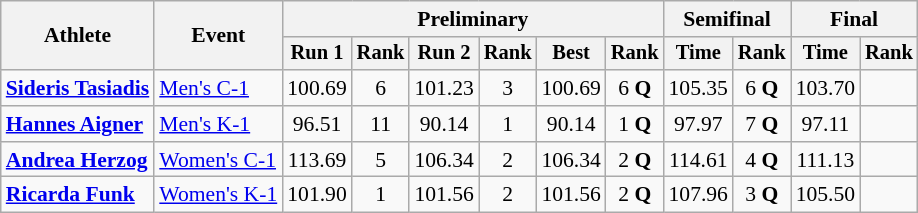<table class="wikitable" style="font-size:90%">
<tr>
<th rowspan=2>Athlete</th>
<th rowspan=2>Event</th>
<th colspan=6>Preliminary</th>
<th colspan=2>Semifinal</th>
<th colspan=2>Final</th>
</tr>
<tr style="font-size:95%">
<th>Run 1</th>
<th>Rank</th>
<th>Run 2</th>
<th>Rank</th>
<th>Best</th>
<th>Rank</th>
<th>Time</th>
<th>Rank</th>
<th>Time</th>
<th>Rank</th>
</tr>
<tr align=center>
<td align=left><strong><a href='#'>Sideris Tasiadis</a></strong></td>
<td align=left><a href='#'>Men's C-1</a></td>
<td>100.69</td>
<td>6</td>
<td>101.23</td>
<td>3</td>
<td>100.69</td>
<td>6 <strong>Q</strong></td>
<td>105.35</td>
<td>6 <strong>Q</strong></td>
<td>103.70</td>
<td></td>
</tr>
<tr align=center>
<td align=left><strong><a href='#'>Hannes Aigner</a></strong></td>
<td align=left><a href='#'>Men's K-1</a></td>
<td>96.51</td>
<td>11</td>
<td>90.14</td>
<td>1</td>
<td>90.14</td>
<td>1 <strong>Q</strong></td>
<td>97.97</td>
<td>7 <strong>Q</strong></td>
<td>97.11</td>
<td></td>
</tr>
<tr align=center>
<td align=left><strong><a href='#'>Andrea Herzog</a></strong></td>
<td align=left><a href='#'>Women's C-1</a></td>
<td>113.69</td>
<td>5</td>
<td>106.34</td>
<td>2</td>
<td>106.34</td>
<td>2 <strong>Q</strong></td>
<td>114.61</td>
<td>4 <strong>Q</strong></td>
<td>111.13</td>
<td></td>
</tr>
<tr align=center>
<td align=left><strong><a href='#'>Ricarda Funk</a></strong></td>
<td align=left><a href='#'>Women's K-1</a></td>
<td>101.90</td>
<td>1</td>
<td>101.56</td>
<td>2</td>
<td>101.56</td>
<td>2 <strong>Q</strong></td>
<td>107.96</td>
<td>3 <strong>Q</strong></td>
<td>105.50</td>
<td></td>
</tr>
</table>
